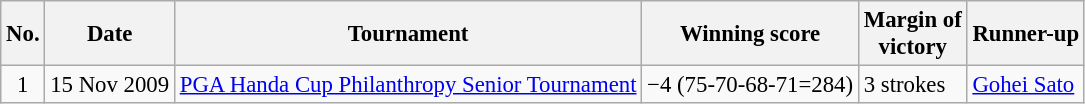<table class="wikitable" style="font-size:95%;">
<tr>
<th>No.</th>
<th>Date</th>
<th>Tournament</th>
<th>Winning score</th>
<th>Margin of<br>victory</th>
<th>Runner-up</th>
</tr>
<tr>
<td align=center>1</td>
<td align=right>15 Nov 2009</td>
<td><a href='#'>PGA Handa Cup Philanthropy Senior Tournament</a></td>
<td>−4 (75-70-68-71=284)</td>
<td>3 strokes</td>
<td> <a href='#'>Gohei Sato</a></td>
</tr>
</table>
